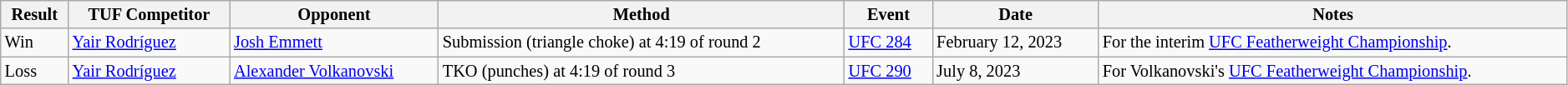<table class="wikitable sortable" style="font-size:85%; text-align:left; width:99%;">
<tr>
<th>Result</th>
<th>TUF Competitor</th>
<th>Opponent</th>
<th>Method</th>
<th>Event</th>
<th>Date</th>
<th>Notes</th>
</tr>
<tr>
<td>Win</td>
<td><a href='#'>Yair Rodríguez</a></td>
<td><a href='#'>Josh Emmett</a></td>
<td>Submission (triangle choke) at 4:19 of round 2</td>
<td><a href='#'>UFC 284</a></td>
<td>February 12, 2023</td>
<td>For the interim <a href='#'>UFC Featherweight Championship</a>.</td>
</tr>
<tr>
<td>Loss</td>
<td><a href='#'>Yair Rodríguez</a></td>
<td><a href='#'>Alexander Volkanovski</a></td>
<td>TKO (punches) at 4:19 of round 3</td>
<td><a href='#'>UFC 290</a></td>
<td>July 8, 2023</td>
<td>For Volkanovski's <a href='#'>UFC Featherweight Championship</a>.</td>
</tr>
</table>
